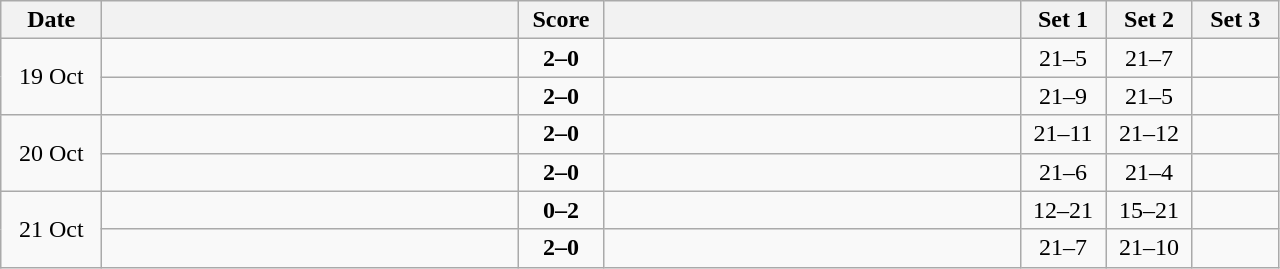<table class="wikitable" style="text-align: center;">
<tr>
<th width="60">Date</th>
<th align="right" width="270"></th>
<th width="50">Score</th>
<th align="left" width="270"></th>
<th width="50">Set 1</th>
<th width="50">Set 2</th>
<th width="50">Set 3</th>
</tr>
<tr>
<td rowspan=2>19 Oct</td>
<td align=left><strong></strong></td>
<td align=center><strong>2–0</strong></td>
<td align=left></td>
<td>21–5</td>
<td>21–7</td>
<td></td>
</tr>
<tr>
<td align=left><strong></strong></td>
<td align=center><strong>2–0</strong></td>
<td align=left></td>
<td>21–9</td>
<td>21–5</td>
<td></td>
</tr>
<tr>
<td rowspan=2>20 Oct</td>
<td align=left><strong></strong></td>
<td align=center><strong>2–0</strong></td>
<td align=left></td>
<td>21–11</td>
<td>21–12</td>
<td></td>
</tr>
<tr>
<td align=left><strong></strong></td>
<td align=center><strong>2–0</strong></td>
<td align=left></td>
<td>21–6</td>
<td>21–4</td>
<td></td>
</tr>
<tr>
<td rowspan=2>21 Oct</td>
<td align=left></td>
<td align=center><strong>0–2</strong></td>
<td align=left><strong></strong></td>
<td>12–21</td>
<td>15–21</td>
<td></td>
</tr>
<tr>
<td align=left><strong></strong></td>
<td align=center><strong>2–0</strong></td>
<td align=left></td>
<td>21–7</td>
<td>21–10</td>
<td></td>
</tr>
</table>
